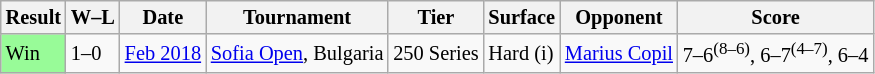<table class="sortable wikitable" style=font-size:85%>
<tr>
<th>Result</th>
<th class="unsortable">W–L</th>
<th>Date</th>
<th>Tournament</th>
<th>Tier</th>
<th>Surface</th>
<th>Opponent</th>
<th class="unsortable">Score</th>
</tr>
<tr>
<td bgcolor=98FB98>Win</td>
<td>1–0</td>
<td><a href='#'>Feb 2018</a></td>
<td><a href='#'>Sofia Open</a>, Bulgaria</td>
<td>250 Series</td>
<td>Hard (i)</td>
<td> <a href='#'>Marius Copil</a></td>
<td>7–6<sup>(8–6)</sup>, 6–7<sup>(4–7)</sup>, 6–4</td>
</tr>
</table>
